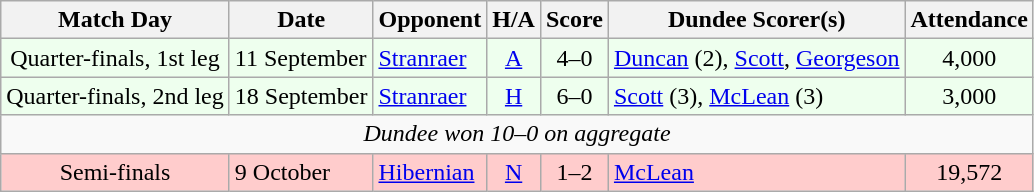<table class="wikitable" style="text-align:center">
<tr>
<th>Match Day</th>
<th>Date</th>
<th>Opponent</th>
<th>H/A</th>
<th>Score</th>
<th>Dundee Scorer(s)</th>
<th>Attendance</th>
</tr>
<tr bgcolor="#EEFFEE">
<td>Quarter-finals, 1st leg</td>
<td align="left">11 September</td>
<td align="left"><a href='#'>Stranraer</a></td>
<td><a href='#'>A</a></td>
<td>4–0</td>
<td align="left"><a href='#'>Duncan</a> (2), <a href='#'>Scott</a>, <a href='#'>Georgeson</a></td>
<td>4,000</td>
</tr>
<tr bgcolor="#EEFFEE">
<td>Quarter-finals, 2nd leg</td>
<td align="left">18 September</td>
<td align="left"><a href='#'>Stranraer</a></td>
<td><a href='#'>H</a></td>
<td>6–0</td>
<td align="left"><a href='#'>Scott</a> (3), <a href='#'>McLean</a> (3)</td>
<td>3,000</td>
</tr>
<tr>
<td colspan="7"><em>Dundee won 10–0 on aggregate</em></td>
</tr>
<tr bgcolor="#FFCCCC">
<td>Semi-finals</td>
<td align="left">9 October</td>
<td align="left"><a href='#'>Hibernian</a></td>
<td><a href='#'>N</a></td>
<td>1–2</td>
<td align="left"><a href='#'>McLean</a></td>
<td>19,572</td>
</tr>
</table>
